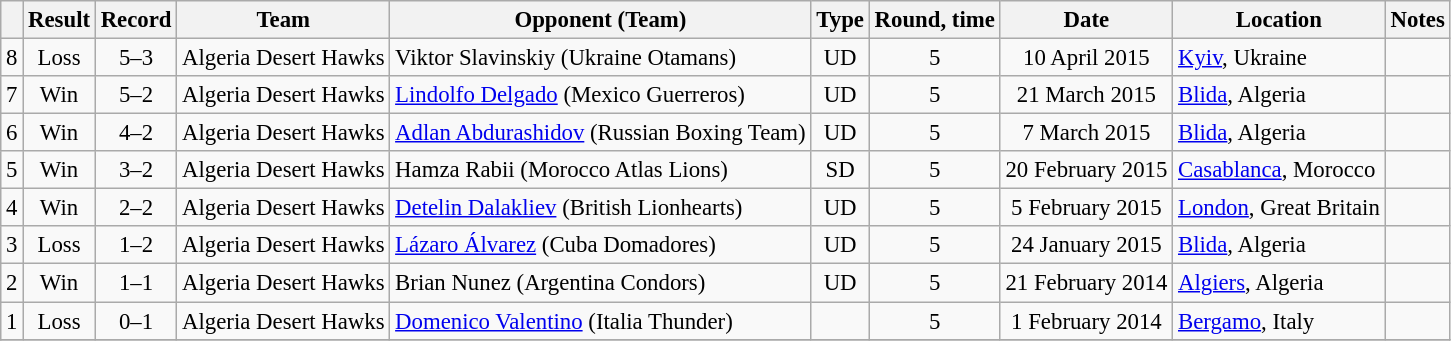<table class="wikitable" style="text-align:center; font-size:95%">
<tr>
<th></th>
<th>Result</th>
<th>Record</th>
<th>Team</th>
<th>Opponent (Team)</th>
<th>Type</th>
<th>Round, time</th>
<th>Date</th>
<th>Location</th>
<th>Notes</th>
</tr>
<tr>
<td>8</td>
<td>Loss</td>
<td>5–3</td>
<td>Algeria Desert Hawks</td>
<td align=left> Viktor Slavinskiy (Ukraine Otamans)</td>
<td>UD</td>
<td>5</td>
<td>10 April 2015</td>
<td align=left> <a href='#'>Kyiv</a>, Ukraine</td>
<td></td>
</tr>
<tr>
<td>7</td>
<td>Win</td>
<td>5–2</td>
<td>Algeria Desert Hawks</td>
<td align=left> <a href='#'>Lindolfo Delgado</a> (Mexico Guerreros)</td>
<td>UD</td>
<td>5</td>
<td>21 March 2015</td>
<td align=left> <a href='#'>Blida</a>, Algeria</td>
<td></td>
</tr>
<tr>
<td>6</td>
<td>Win</td>
<td>4–2</td>
<td>Algeria Desert Hawks</td>
<td align=left> <a href='#'>Adlan Abdurashidov</a> (Russian Boxing Team)</td>
<td>UD</td>
<td>5</td>
<td>7 March 2015</td>
<td align=left> <a href='#'>Blida</a>, Algeria</td>
<td></td>
</tr>
<tr>
<td>5</td>
<td>Win</td>
<td>3–2</td>
<td>Algeria Desert Hawks</td>
<td align=left> Hamza Rabii (Morocco Atlas Lions)</td>
<td>SD</td>
<td>5</td>
<td>20 February 2015</td>
<td align=left> <a href='#'>Casablanca</a>, Morocco</td>
<td></td>
</tr>
<tr>
<td>4</td>
<td>Win</td>
<td>2–2</td>
<td>Algeria Desert Hawks</td>
<td align=left> <a href='#'>Detelin Dalakliev</a> (British Lionhearts)</td>
<td>UD</td>
<td>5</td>
<td>5 February 2015</td>
<td align=left> <a href='#'>London</a>, Great Britain</td>
<td></td>
</tr>
<tr>
<td>3</td>
<td>Loss</td>
<td>1–2</td>
<td>Algeria Desert Hawks</td>
<td align=left> <a href='#'>Lázaro Álvarez</a> (Cuba Domadores)</td>
<td>UD</td>
<td>5</td>
<td>24 January 2015</td>
<td align=left> <a href='#'>Blida</a>, Algeria</td>
<td></td>
</tr>
<tr>
<td>2</td>
<td>Win</td>
<td>1–1</td>
<td>Algeria Desert Hawks</td>
<td align=left> Brian Nunez (Argentina Condors)</td>
<td>UD</td>
<td>5</td>
<td>21 February 2014</td>
<td align=left> <a href='#'>Algiers</a>, Algeria</td>
<td></td>
</tr>
<tr>
<td>1</td>
<td>Loss</td>
<td>0–1</td>
<td>Algeria Desert Hawks</td>
<td align=left> <a href='#'>Domenico Valentino</a> (Italia Thunder)</td>
<td></td>
<td>5</td>
<td>1 February 2014</td>
<td align=left> <a href='#'>Bergamo</a>, Italy</td>
<td></td>
</tr>
<tr>
</tr>
</table>
